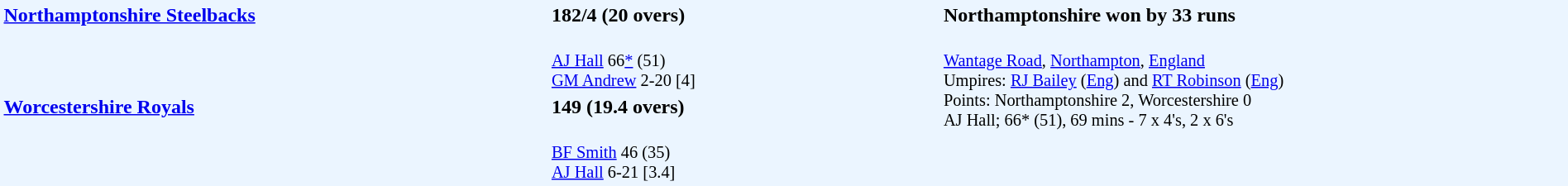<table style="width:100%; background:#ebf5ff;">
<tr>
<td style="width:35%; vertical-align:top;" rowspan="2"><strong><a href='#'>Northamptonshire Steelbacks</a></strong></td>
<td style="width:25%;"><strong>182/4 (20 overs)</strong></td>
<td style="width:40%;"><strong>Northamptonshire won by 33 runs</strong></td>
</tr>
<tr>
<td style="font-size: 85%;"><br><a href='#'>AJ Hall</a> 66<a href='#'>*</a> (51)<br>
<a href='#'>GM Andrew</a> 2-20 [4]</td>
<td style="vertical-align:top; font-size:85%;" rowspan="3"><br><a href='#'>Wantage Road</a>, <a href='#'>Northampton</a>, <a href='#'>England</a><br>
Umpires: <a href='#'>RJ Bailey</a> (<a href='#'>Eng</a>) and <a href='#'>RT Robinson</a> (<a href='#'>Eng</a>)<br>
Points: Northamptonshire 2, Worcestershire 0<br>AJ Hall; 66* (51), 69 mins - 7 x 4's, 2 x 6's</td>
</tr>
<tr>
<td style="vertical-align:top;" rowspan="2"><strong><a href='#'>Worcestershire Royals</a></strong></td>
<td><strong>149 (19.4 overs)</strong></td>
</tr>
<tr>
<td style="font-size: 85%;"><br><a href='#'>BF Smith</a> 46 (35)<br>
<a href='#'>AJ Hall</a> 6-21 [3.4]</td>
</tr>
</table>
